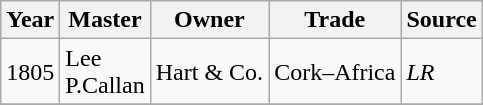<table class=" wikitable">
<tr>
<th>Year</th>
<th>Master</th>
<th>Owner</th>
<th>Trade</th>
<th>Source</th>
</tr>
<tr>
<td>1805</td>
<td>Lee<br>P.Callan</td>
<td>Hart & Co.</td>
<td>Cork–Africa</td>
<td><em>LR</em></td>
</tr>
<tr>
</tr>
</table>
